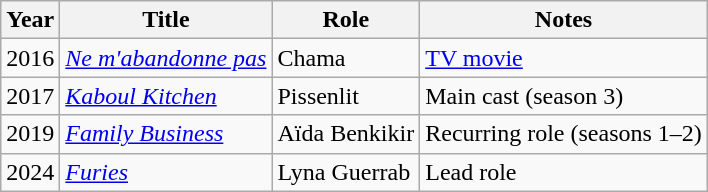<table class="wikitable sortable">
<tr>
<th>Year</th>
<th>Title</th>
<th>Role</th>
<th class="unsortable">Notes</th>
</tr>
<tr>
<td>2016</td>
<td><em><a href='#'>Ne m'abandonne pas</a></em></td>
<td>Chama</td>
<td><a href='#'>TV movie</a></td>
</tr>
<tr>
<td>2017</td>
<td><em><a href='#'>Kaboul Kitchen</a></em></td>
<td>Pissenlit</td>
<td>Main cast (season 3)</td>
</tr>
<tr>
<td>2019</td>
<td><em><a href='#'>Family Business</a></em></td>
<td>Aïda Benkikir</td>
<td>Recurring role (seasons 1–2)</td>
</tr>
<tr>
<td>2024</td>
<td><em><a href='#'>Furies</a></em></td>
<td>Lyna Guerrab</td>
<td>Lead role</td>
</tr>
</table>
